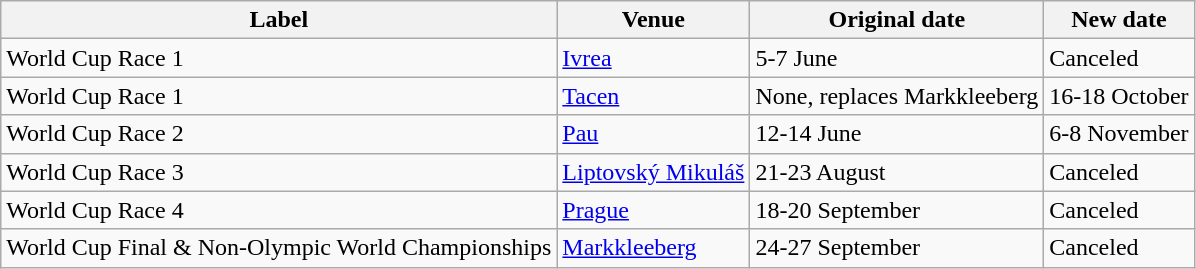<table class="wikitable">
<tr>
<th>Label</th>
<th>Venue</th>
<th>Original date</th>
<th>New date</th>
</tr>
<tr align=left>
<td>World Cup Race 1</td>
<td align=left> <a href='#'>Ivrea</a></td>
<td align=left>5-7 June</td>
<td align=left>Canceled</td>
</tr>
<tr align=left>
<td>World Cup Race 1</td>
<td align=left> <a href='#'>Tacen</a></td>
<td align=left>None, replaces Markkleeberg</td>
<td align=left>16-18 October</td>
</tr>
<tr align=left>
<td>World Cup Race 2</td>
<td align=left> <a href='#'>Pau</a></td>
<td align=left>12-14 June</td>
<td align=left>6-8 November</td>
</tr>
<tr align=left>
<td>World Cup Race 3</td>
<td align=left> <a href='#'>Liptovský Mikuláš</a></td>
<td align=left>21-23 August</td>
<td align=left>Canceled</td>
</tr>
<tr align=left>
<td>World Cup Race 4</td>
<td align=left> <a href='#'>Prague</a></td>
<td align=left>18-20 September</td>
<td align=left>Canceled</td>
</tr>
<tr align=left>
<td>World Cup Final & Non-Olympic World Championships</td>
<td align=left> <a href='#'>Markkleeberg</a></td>
<td align=left>24-27 September</td>
<td align=left>Canceled</td>
</tr>
</table>
